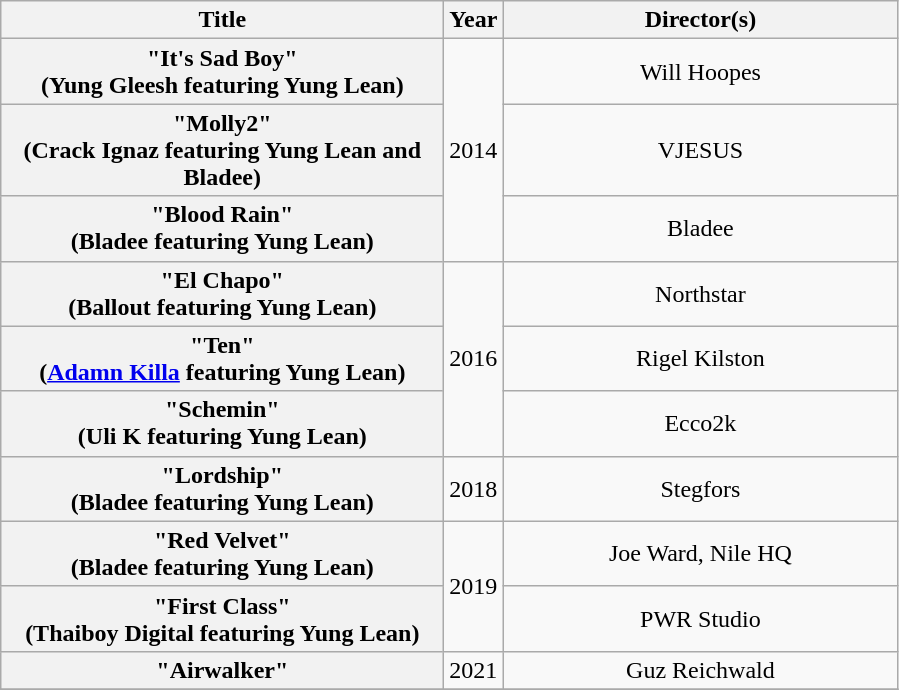<table class="wikitable plainrowheaders" style="text-align:center;">
<tr>
<th scope="col" style="width:18em;">Title</th>
<th scope="col">Year</th>
<th scope="col" style="width:16em;">Director(s)</th>
</tr>
<tr>
<th scope="row">"It's Sad Boy"<br><span>(Yung Gleesh featuring Yung Lean)</span></th>
<td rowspan="3">2014</td>
<td>Will Hoopes</td>
</tr>
<tr>
<th scope="row">"Molly2" <br><span>(Crack Ignaz featuring Yung Lean and Bladee)</span></th>
<td>VJESUS</td>
</tr>
<tr>
<th scope="row">"Blood Rain" <br><span>(Bladee featuring Yung Lean)</span></th>
<td>Bladee</td>
</tr>
<tr>
<th scope="row">"El Chapo" <br><span>(Ballout featuring Yung Lean)</span></th>
<td rowspan="3">2016</td>
<td>Northstar</td>
</tr>
<tr>
<th scope="row">"Ten" <br><span>(<a href='#'>Adamn Killa</a> featuring Yung Lean)</span></th>
<td>Rigel Kilston</td>
</tr>
<tr>
<th scope="row">"Schemin" <br><span>(Uli K featuring Yung Lean)</span></th>
<td>Ecco2k</td>
</tr>
<tr>
<th scope="row">"Lordship" <br><span>(Bladee featuring Yung Lean)</span></th>
<td>2018</td>
<td>Stegfors</td>
</tr>
<tr>
<th scope="row">"Red Velvet" <br><span>(Bladee featuring Yung Lean)</span></th>
<td rowspan="2">2019</td>
<td>Joe Ward, Nile HQ</td>
</tr>
<tr>
<th scope="row">"First Class" <br><span>(Thaiboy Digital featuring Yung Lean)</span></th>
<td>PWR Studio</td>
</tr>
<tr>
<th scope="row">"Airwalker"<br></th>
<td>2021</td>
<td>Guz Reichwald</td>
</tr>
<tr>
</tr>
</table>
